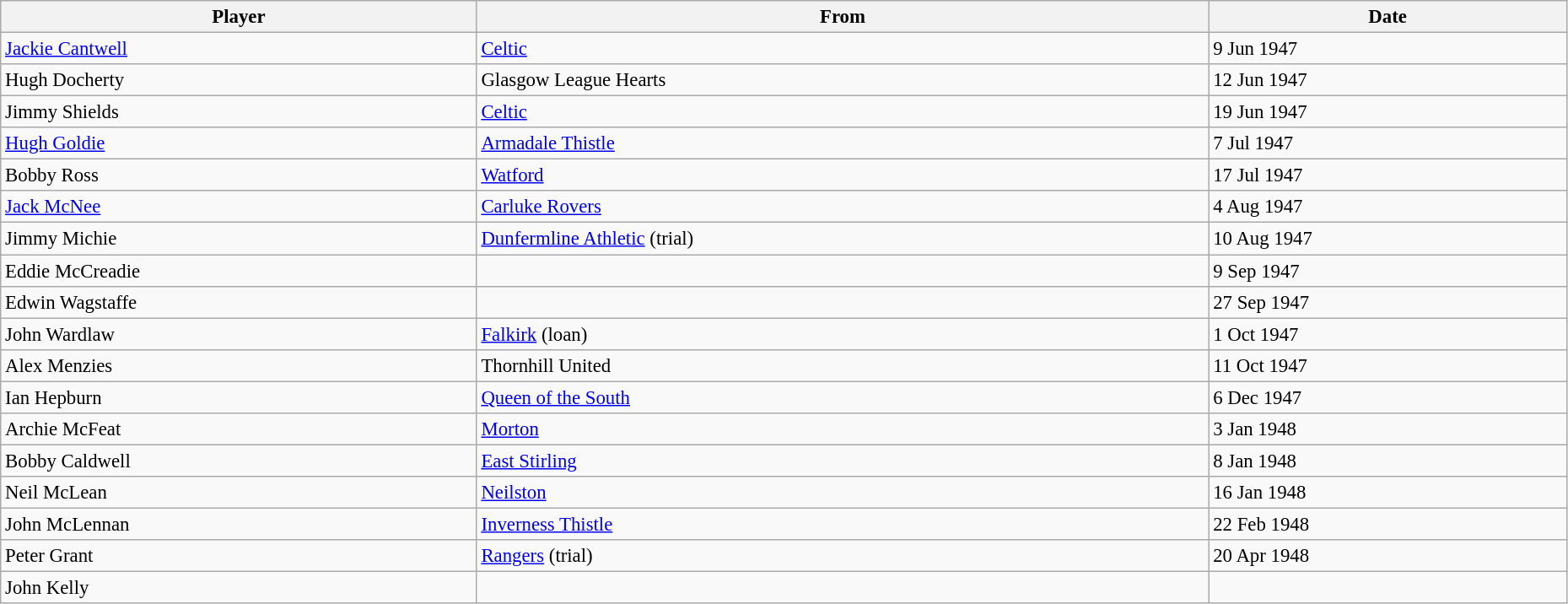<table class="wikitable" style="text-align:center; font-size:95%;width:98%; text-align:left">
<tr>
<th>Player</th>
<th>From</th>
<th>Date</th>
</tr>
<tr>
<td> <a href='#'>Jackie Cantwell</a></td>
<td> <a href='#'>Celtic</a></td>
<td>9 Jun 1947</td>
</tr>
<tr>
<td> Hugh Docherty</td>
<td> Glasgow League Hearts</td>
<td>12 Jun 1947</td>
</tr>
<tr>
<td> Jimmy Shields</td>
<td> <a href='#'>Celtic</a></td>
<td>19 Jun 1947</td>
</tr>
<tr>
<td> <a href='#'>Hugh Goldie</a></td>
<td> <a href='#'>Armadale Thistle</a></td>
<td>7 Jul 1947</td>
</tr>
<tr>
<td> Bobby Ross</td>
<td> <a href='#'>Watford</a></td>
<td>17 Jul 1947</td>
</tr>
<tr>
<td> <a href='#'>Jack McNee</a></td>
<td> <a href='#'>Carluke Rovers</a></td>
<td>4 Aug 1947</td>
</tr>
<tr>
<td> Jimmy Michie</td>
<td> <a href='#'>Dunfermline Athletic</a> (trial)</td>
<td>10 Aug 1947</td>
</tr>
<tr>
<td> Eddie McCreadie</td>
<td></td>
<td>9 Sep 1947</td>
</tr>
<tr>
<td> Edwin Wagstaffe</td>
<td></td>
<td>27 Sep 1947</td>
</tr>
<tr>
<td> John Wardlaw</td>
<td> <a href='#'>Falkirk</a> (loan)</td>
<td>1 Oct 1947</td>
</tr>
<tr>
<td> Alex Menzies</td>
<td> Thornhill United</td>
<td>11 Oct 1947</td>
</tr>
<tr>
<td> Ian Hepburn</td>
<td> <a href='#'>Queen of the South</a></td>
<td>6 Dec 1947</td>
</tr>
<tr>
<td> Archie McFeat</td>
<td> <a href='#'>Morton</a></td>
<td>3 Jan 1948</td>
</tr>
<tr>
<td> Bobby Caldwell</td>
<td> <a href='#'>East Stirling</a></td>
<td>8 Jan 1948</td>
</tr>
<tr>
<td> Neil McLean</td>
<td> <a href='#'>Neilston</a></td>
<td>16 Jan 1948</td>
</tr>
<tr>
<td> John McLennan</td>
<td> <a href='#'>Inverness Thistle</a></td>
<td>22 Feb 1948</td>
</tr>
<tr>
<td> Peter Grant</td>
<td> <a href='#'>Rangers</a> (trial)</td>
<td>20 Apr 1948</td>
</tr>
<tr>
<td> John Kelly</td>
<td></td>
<td></td>
</tr>
</table>
